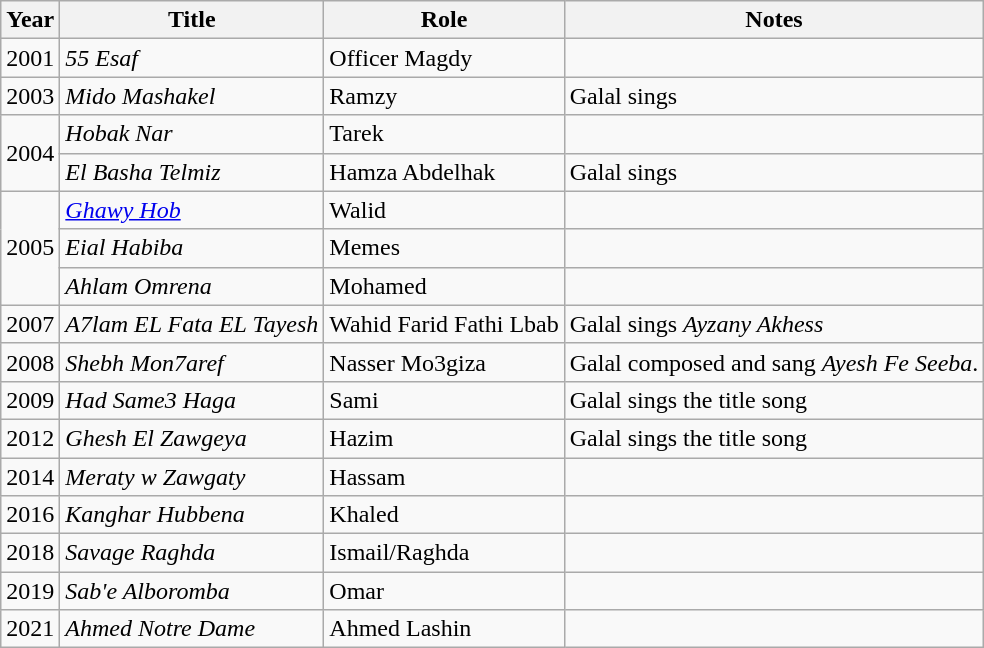<table class="wikitable">
<tr>
<th>Year</th>
<th>Title</th>
<th>Role</th>
<th class="unsortable">Notes</th>
</tr>
<tr>
<td>2001</td>
<td><em>55 Esaf</em></td>
<td>Officer Magdy</td>
<td></td>
</tr>
<tr>
<td>2003</td>
<td><em>Mido Mashakel</em></td>
<td>Ramzy</td>
<td>Galal sings</td>
</tr>
<tr>
<td rowspan="2">2004</td>
<td><em>Hobak Nar</em></td>
<td>Tarek</td>
<td></td>
</tr>
<tr>
<td><em>El Basha Telmiz</em></td>
<td>Hamza Abdelhak</td>
<td>Galal sings</td>
</tr>
<tr>
<td rowspan="3">2005</td>
<td><em><a href='#'>Ghawy Hob</a></em></td>
<td>Walid</td>
<td></td>
</tr>
<tr>
<td><em>Eial Habiba</em></td>
<td>Memes</td>
<td></td>
</tr>
<tr>
<td><em>Ahlam Omrena</em></td>
<td>Mohamed</td>
<td></td>
</tr>
<tr>
<td>2007</td>
<td><em>A7lam EL Fata EL Tayesh</em></td>
<td>Wahid Farid Fathi Lbab</td>
<td>Galal sings <em>Ayzany Akhess</em></td>
</tr>
<tr>
<td>2008</td>
<td><em>Shebh Mon7aref</em></td>
<td>Nasser Mo3giza</td>
<td>Galal composed and sang <em>Ayesh Fe Seeba</em>.</td>
</tr>
<tr>
<td>2009</td>
<td><em>Had Same3 Haga</em></td>
<td>Sami</td>
<td>Galal sings the title song</td>
</tr>
<tr>
<td>2012</td>
<td><em>Ghesh El Zawgeya</em></td>
<td>Hazim</td>
<td>Galal sings the title song</td>
</tr>
<tr>
<td>2014</td>
<td><em>Meraty w Zawgaty</em></td>
<td>Hassam</td>
<td></td>
</tr>
<tr>
<td>2016</td>
<td><em>Kanghar Hubbena</em></td>
<td>Khaled</td>
<td></td>
</tr>
<tr>
<td>2018</td>
<td><em>Savage Raghda</em></td>
<td>Ismail/Raghda</td>
<td></td>
</tr>
<tr>
<td>2019</td>
<td><em>Sab'e Alboromba</em></td>
<td>Omar</td>
<td></td>
</tr>
<tr>
<td>2021</td>
<td><em>Ahmed Notre Dame</em></td>
<td>Ahmed Lashin</td>
<td></td>
</tr>
</table>
